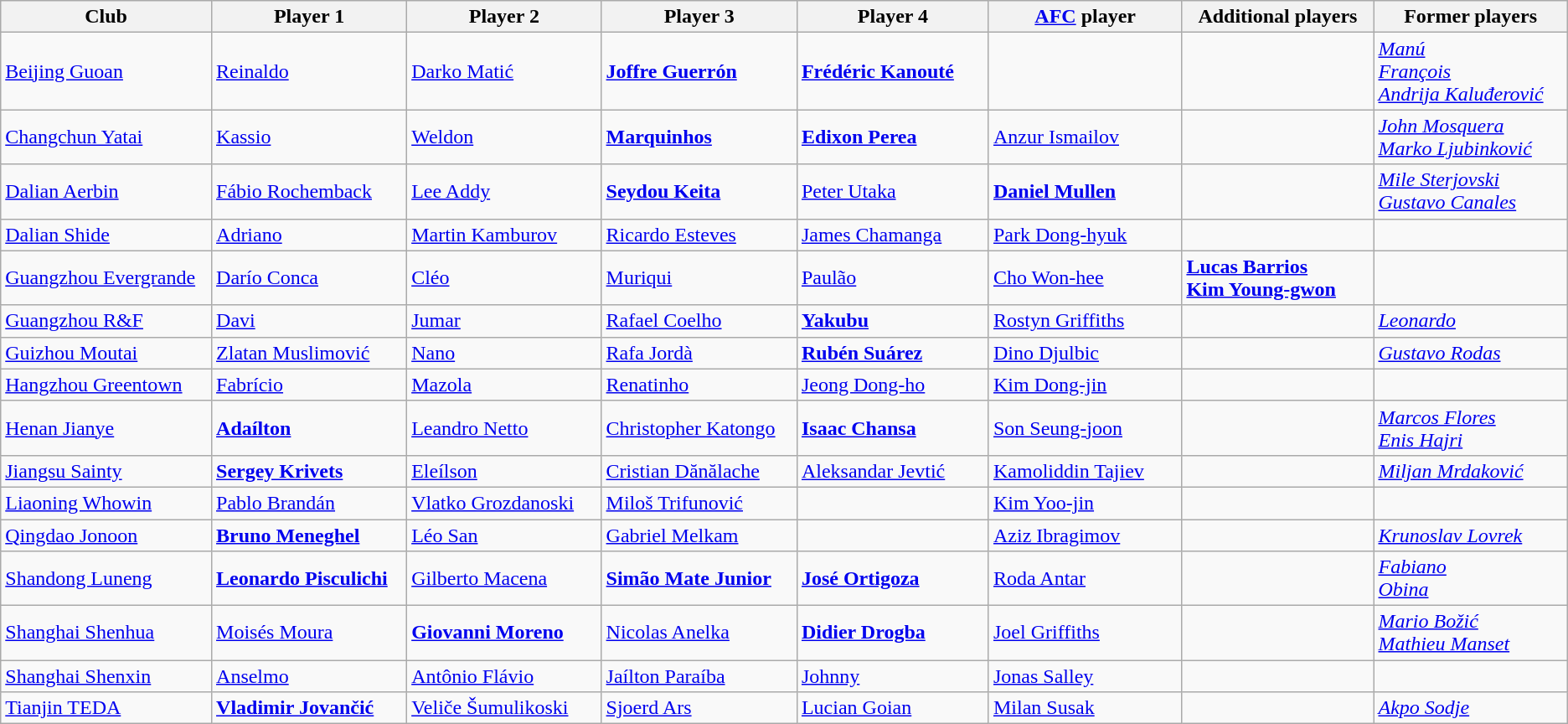<table class="wikitable">
<tr>
<th style="width:190px;">Club</th>
<th style="width:170px;">Player 1</th>
<th style="width:170px;">Player 2</th>
<th style="width:170px;">Player 3</th>
<th style="width:170px;">Player 4</th>
<th style="width:170px;"><a href='#'>AFC</a> player</th>
<th style="width:170px;">Additional players</th>
<th style="width:170px;">Former players</th>
</tr>
<tr>
<td><a href='#'>Beijing Guoan</a></td>
<td> <a href='#'>Reinaldo</a></td>
<td> <a href='#'>Darko Matić</a></td>
<td> <strong><a href='#'>Joffre Guerrón</a></strong></td>
<td> <strong><a href='#'>Frédéric Kanouté</a></strong></td>
<td></td>
<td></td>
<td> <em><a href='#'>Manú</a></em><br> <em><a href='#'>François</a></em><br> <em><a href='#'>Andrija Kaluđerović</a></em></td>
</tr>
<tr>
<td><a href='#'>Changchun Yatai</a></td>
<td> <a href='#'>Kassio</a></td>
<td> <a href='#'>Weldon</a></td>
<td> <strong><a href='#'>Marquinhos</a></strong></td>
<td> <strong><a href='#'>Edixon Perea</a></strong></td>
<td> <a href='#'>Anzur Ismailov</a></td>
<td></td>
<td> <em><a href='#'>John Mosquera</a></em><br> <em><a href='#'>Marko Ljubinković</a></em></td>
</tr>
<tr>
<td><a href='#'>Dalian Aerbin</a></td>
<td> <a href='#'>Fábio Rochemback</a></td>
<td> <a href='#'>Lee Addy</a></td>
<td> <strong><a href='#'>Seydou Keita</a></strong></td>
<td> <a href='#'>Peter Utaka</a></td>
<td> <strong><a href='#'>Daniel Mullen</a></strong></td>
<td></td>
<td> <em><a href='#'>Mile Sterjovski</a></em><br> <em><a href='#'>Gustavo Canales</a></em></td>
</tr>
<tr>
<td><a href='#'>Dalian Shide</a></td>
<td> <a href='#'>Adriano</a></td>
<td> <a href='#'>Martin Kamburov</a></td>
<td> <a href='#'>Ricardo Esteves</a></td>
<td> <a href='#'>James Chamanga</a></td>
<td> <a href='#'>Park Dong-hyuk</a></td>
<td></td>
<td></td>
</tr>
<tr>
<td><a href='#'>Guangzhou Evergrande</a></td>
<td> <a href='#'>Darío Conca</a></td>
<td> <a href='#'>Cléo</a></td>
<td> <a href='#'>Muriqui</a></td>
<td> <a href='#'>Paulão</a></td>
<td> <a href='#'>Cho Won-hee</a></td>
<td> <strong><a href='#'>Lucas Barrios</a></strong><br> <strong><a href='#'>Kim Young-gwon</a></strong></td>
<td></td>
</tr>
<tr>
<td><a href='#'>Guangzhou R&F</a></td>
<td> <a href='#'>Davi</a></td>
<td> <a href='#'>Jumar</a></td>
<td> <a href='#'>Rafael Coelho</a></td>
<td> <strong><a href='#'>Yakubu</a></strong></td>
<td> <a href='#'>Rostyn Griffiths</a></td>
<td></td>
<td> <em><a href='#'>Leonardo</a></em></td>
</tr>
<tr>
<td><a href='#'>Guizhou Moutai</a></td>
<td> <a href='#'>Zlatan Muslimović</a></td>
<td> <a href='#'>Nano</a></td>
<td> <a href='#'>Rafa Jordà</a></td>
<td> <strong><a href='#'>Rubén Suárez</a></strong></td>
<td> <a href='#'>Dino Djulbic</a></td>
<td></td>
<td> <em><a href='#'>Gustavo Rodas</a></em></td>
</tr>
<tr>
<td><a href='#'>Hangzhou Greentown</a></td>
<td> <a href='#'>Fabrício</a></td>
<td> <a href='#'>Mazola</a></td>
<td> <a href='#'>Renatinho</a></td>
<td> <a href='#'>Jeong Dong-ho</a></td>
<td> <a href='#'>Kim Dong-jin</a></td>
<td></td>
<td></td>
</tr>
<tr>
<td><a href='#'>Henan Jianye</a></td>
<td> <strong><a href='#'>Adaílton</a></strong></td>
<td> <a href='#'>Leandro Netto</a></td>
<td> <a href='#'>Christopher Katongo</a></td>
<td> <strong><a href='#'>Isaac Chansa</a></strong></td>
<td> <a href='#'>Son Seung-joon</a></td>
<td></td>
<td> <em><a href='#'>Marcos Flores</a></em><br> <em><a href='#'>Enis Hajri</a></em></td>
</tr>
<tr>
<td><a href='#'>Jiangsu Sainty</a></td>
<td> <strong><a href='#'>Sergey Krivets</a></strong></td>
<td> <a href='#'>Eleílson</a></td>
<td> <a href='#'>Cristian Dănălache</a></td>
<td> <a href='#'>Aleksandar Jevtić</a></td>
<td> <a href='#'>Kamoliddin Tajiev</a></td>
<td></td>
<td> <em><a href='#'>Miljan Mrdaković</a></em></td>
</tr>
<tr>
<td><a href='#'>Liaoning Whowin</a></td>
<td> <a href='#'>Pablo Brandán</a></td>
<td> <a href='#'>Vlatko Grozdanoski</a></td>
<td> <a href='#'>Miloš Trifunović</a></td>
<td></td>
<td> <a href='#'>Kim Yoo-jin</a></td>
<td></td>
<td></td>
</tr>
<tr>
<td><a href='#'>Qingdao Jonoon</a></td>
<td> <strong><a href='#'>Bruno Meneghel</a></strong></td>
<td> <a href='#'>Léo San</a></td>
<td> <a href='#'>Gabriel Melkam</a></td>
<td></td>
<td> <a href='#'>Aziz Ibragimov</a></td>
<td></td>
<td> <em><a href='#'>Krunoslav Lovrek</a></em></td>
</tr>
<tr>
<td><a href='#'>Shandong Luneng</a></td>
<td> <strong><a href='#'>Leonardo Pisculichi</a></strong></td>
<td> <a href='#'>Gilberto Macena</a></td>
<td> <strong><a href='#'>Simão Mate Junior</a></strong></td>
<td> <strong><a href='#'>José Ortigoza</a></strong></td>
<td> <a href='#'>Roda Antar</a></td>
<td></td>
<td> <em><a href='#'>Fabiano</a></em><br> <em><a href='#'>Obina</a></em></td>
</tr>
<tr>
<td><a href='#'>Shanghai Shenhua</a></td>
<td> <a href='#'>Moisés Moura</a></td>
<td> <strong><a href='#'>Giovanni Moreno</a></strong></td>
<td> <a href='#'>Nicolas Anelka</a></td>
<td> <strong><a href='#'>Didier Drogba</a></strong></td>
<td> <a href='#'>Joel Griffiths</a></td>
<td></td>
<td> <em><a href='#'>Mario Božić</a> </em><br> <em><a href='#'>Mathieu Manset</a></em></td>
</tr>
<tr>
<td><a href='#'>Shanghai Shenxin</a></td>
<td> <a href='#'>Anselmo</a></td>
<td> <a href='#'>Antônio Flávio</a></td>
<td> <a href='#'>Jaílton Paraíba</a></td>
<td> <a href='#'>Johnny</a></td>
<td> <a href='#'>Jonas Salley</a></td>
<td></td>
<td></td>
</tr>
<tr>
<td><a href='#'>Tianjin TEDA</a></td>
<td> <strong><a href='#'>Vladimir Jovančić</a></strong></td>
<td> <a href='#'>Veliče Šumulikoski</a></td>
<td> <a href='#'>Sjoerd Ars</a></td>
<td> <a href='#'>Lucian Goian</a></td>
<td> <a href='#'>Milan Susak</a></td>
<td></td>
<td> <em><a href='#'>Akpo Sodje</a></em></td>
</tr>
</table>
